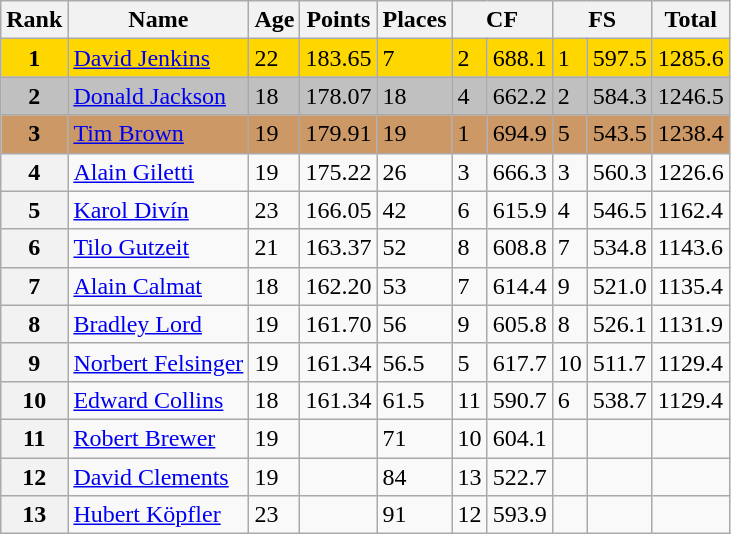<table class="wikitable">
<tr>
<th>Rank</th>
<th>Name</th>
<th>Age</th>
<th>Points</th>
<th>Places</th>
<th colspan=2>CF</th>
<th colspan=2>FS</th>
<th>Total</th>
</tr>
<tr bgcolor=gold>
<td align=center><strong>1</strong></td>
<td> <a href='#'>David Jenkins</a></td>
<td>22</td>
<td>183.65</td>
<td>7</td>
<td>2</td>
<td>688.1</td>
<td>1</td>
<td>597.5</td>
<td>1285.6</td>
</tr>
<tr bgcolor=silver>
<td align=center><strong>2</strong></td>
<td> <a href='#'>Donald Jackson</a></td>
<td>18</td>
<td>178.07</td>
<td>18</td>
<td>4</td>
<td>662.2</td>
<td>2</td>
<td>584.3</td>
<td>1246.5</td>
</tr>
<tr bgcolor=cc9966>
<td align=center><strong>3</strong></td>
<td> <a href='#'>Tim Brown</a></td>
<td>19</td>
<td>179.91</td>
<td>19</td>
<td>1</td>
<td>694.9</td>
<td>5</td>
<td>543.5</td>
<td>1238.4</td>
</tr>
<tr>
<th>4</th>
<td> <a href='#'>Alain Giletti</a></td>
<td>19</td>
<td>175.22</td>
<td>26</td>
<td>3</td>
<td>666.3</td>
<td>3</td>
<td>560.3</td>
<td>1226.6</td>
</tr>
<tr>
<th>5</th>
<td> <a href='#'>Karol Divín</a></td>
<td>23</td>
<td>166.05</td>
<td>42</td>
<td>6</td>
<td>615.9</td>
<td>4</td>
<td>546.5</td>
<td>1162.4</td>
</tr>
<tr>
<th>6</th>
<td> <a href='#'>Tilo Gutzeit</a></td>
<td>21</td>
<td>163.37</td>
<td>52</td>
<td>8</td>
<td>608.8</td>
<td>7</td>
<td>534.8</td>
<td>1143.6</td>
</tr>
<tr>
<th>7</th>
<td> <a href='#'>Alain Calmat</a></td>
<td>18</td>
<td>162.20</td>
<td>53</td>
<td>7</td>
<td>614.4</td>
<td>9</td>
<td>521.0</td>
<td>1135.4</td>
</tr>
<tr>
<th>8</th>
<td> <a href='#'>Bradley Lord</a></td>
<td>19</td>
<td>161.70</td>
<td>56</td>
<td>9</td>
<td>605.8</td>
<td>8</td>
<td>526.1</td>
<td>1131.9</td>
</tr>
<tr>
<th>9</th>
<td> <a href='#'>Norbert Felsinger</a></td>
<td>19</td>
<td>161.34</td>
<td>56.5</td>
<td>5</td>
<td>617.7</td>
<td>10</td>
<td>511.7</td>
<td>1129.4</td>
</tr>
<tr>
<th>10</th>
<td> <a href='#'>Edward Collins</a></td>
<td>18</td>
<td>161.34</td>
<td>61.5</td>
<td>11</td>
<td>590.7</td>
<td>6</td>
<td>538.7</td>
<td>1129.4</td>
</tr>
<tr>
<th>11</th>
<td> <a href='#'>Robert Brewer</a></td>
<td>19</td>
<td></td>
<td>71</td>
<td>10</td>
<td>604.1</td>
<td></td>
<td></td>
<td></td>
</tr>
<tr>
<th>12</th>
<td> <a href='#'>David Clements</a></td>
<td>19</td>
<td></td>
<td>84</td>
<td>13</td>
<td>522.7</td>
<td></td>
<td></td>
<td></td>
</tr>
<tr>
<th>13</th>
<td> <a href='#'>Hubert Köpfler</a></td>
<td>23</td>
<td></td>
<td>91</td>
<td>12</td>
<td>593.9</td>
<td></td>
<td></td>
<td></td>
</tr>
</table>
